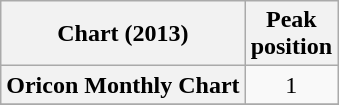<table class="wikitable plainrowheaders">
<tr>
<th>Chart (2013)</th>
<th>Peak<br>position</th>
</tr>
<tr>
<th scope="row">Oricon Monthly Chart</th>
<td align="center">1</td>
</tr>
<tr>
</tr>
</table>
